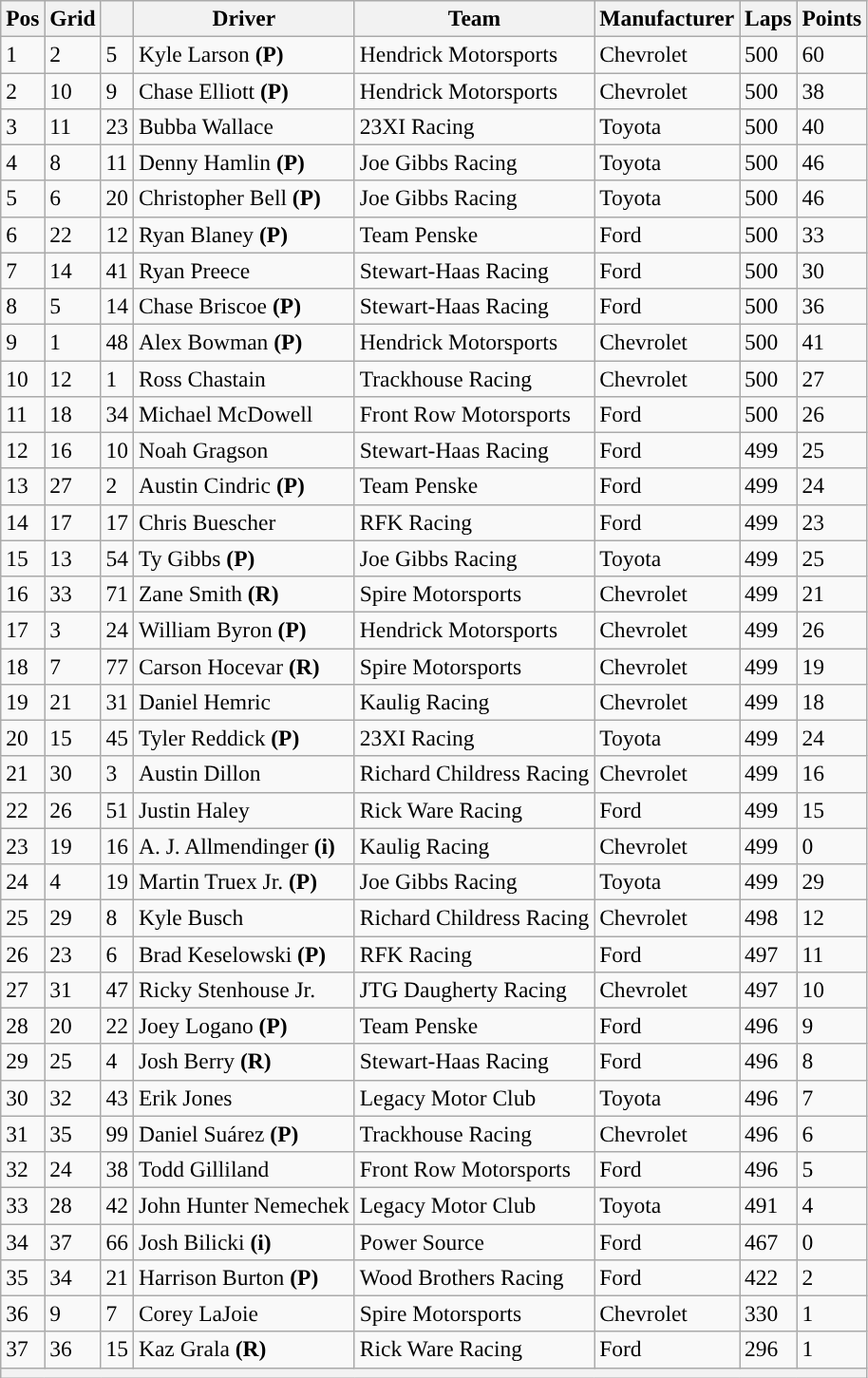<table class="wikitable" style="font-size:98%">
<tr>
<th>Pos</th>
<th>Grid</th>
<th></th>
<th>Driver</th>
<th>Team</th>
<th>Manufacturer</th>
<th>Laps</th>
<th>Points</th>
</tr>
<tr>
<td>1</td>
<td>2</td>
<td>5</td>
<td>Kyle Larson <strong>(P)</strong></td>
<td>Hendrick Motorsports</td>
<td>Chevrolet</td>
<td>500</td>
<td>60</td>
</tr>
<tr>
<td>2</td>
<td>10</td>
<td>9</td>
<td>Chase Elliott <strong>(P)</strong></td>
<td>Hendrick Motorsports</td>
<td>Chevrolet</td>
<td>500</td>
<td>38</td>
</tr>
<tr>
<td>3</td>
<td>11</td>
<td>23</td>
<td>Bubba Wallace</td>
<td>23XI Racing</td>
<td>Toyota</td>
<td>500</td>
<td>40</td>
</tr>
<tr>
<td>4</td>
<td>8</td>
<td>11</td>
<td>Denny Hamlin <strong>(P)</strong></td>
<td>Joe Gibbs Racing</td>
<td>Toyota</td>
<td>500</td>
<td>46</td>
</tr>
<tr>
<td>5</td>
<td>6</td>
<td>20</td>
<td>Christopher Bell <strong>(P)</strong></td>
<td>Joe Gibbs Racing</td>
<td>Toyota</td>
<td>500</td>
<td>46</td>
</tr>
<tr>
<td>6</td>
<td>22</td>
<td>12</td>
<td>Ryan Blaney <strong>(P)</strong></td>
<td>Team Penske</td>
<td>Ford</td>
<td>500</td>
<td>33</td>
</tr>
<tr>
<td>7</td>
<td>14</td>
<td>41</td>
<td>Ryan Preece</td>
<td>Stewart-Haas Racing</td>
<td>Ford</td>
<td>500</td>
<td>30</td>
</tr>
<tr>
<td>8</td>
<td>5</td>
<td>14</td>
<td>Chase Briscoe <strong>(P)</strong></td>
<td>Stewart-Haas Racing</td>
<td>Ford</td>
<td>500</td>
<td>36</td>
</tr>
<tr>
<td>9</td>
<td>1</td>
<td>48</td>
<td>Alex Bowman <strong>(P)</strong></td>
<td>Hendrick Motorsports</td>
<td>Chevrolet</td>
<td>500</td>
<td>41</td>
</tr>
<tr>
<td>10</td>
<td>12</td>
<td>1</td>
<td>Ross Chastain</td>
<td>Trackhouse Racing</td>
<td>Chevrolet</td>
<td>500</td>
<td>27</td>
</tr>
<tr>
<td>11</td>
<td>18</td>
<td>34</td>
<td>Michael McDowell</td>
<td>Front Row Motorsports</td>
<td>Ford</td>
<td>500</td>
<td>26</td>
</tr>
<tr>
<td>12</td>
<td>16</td>
<td>10</td>
<td>Noah Gragson</td>
<td>Stewart-Haas Racing</td>
<td>Ford</td>
<td>499</td>
<td>25</td>
</tr>
<tr>
<td>13</td>
<td>27</td>
<td>2</td>
<td>Austin Cindric <strong>(P)</strong></td>
<td>Team Penske</td>
<td>Ford</td>
<td>499</td>
<td>24</td>
</tr>
<tr>
<td>14</td>
<td>17</td>
<td>17</td>
<td>Chris Buescher</td>
<td>RFK Racing</td>
<td>Ford</td>
<td>499</td>
<td>23</td>
</tr>
<tr>
<td>15</td>
<td>13</td>
<td>54</td>
<td>Ty Gibbs <strong>(P)</strong></td>
<td>Joe Gibbs Racing</td>
<td>Toyota</td>
<td>499</td>
<td>25</td>
</tr>
<tr>
<td>16</td>
<td>33</td>
<td>71</td>
<td>Zane Smith <strong>(R)</strong></td>
<td>Spire Motorsports</td>
<td>Chevrolet</td>
<td>499</td>
<td>21</td>
</tr>
<tr>
<td>17</td>
<td>3</td>
<td>24</td>
<td>William Byron <strong>(P)</strong></td>
<td>Hendrick Motorsports</td>
<td>Chevrolet</td>
<td>499</td>
<td>26</td>
</tr>
<tr>
<td>18</td>
<td>7</td>
<td>77</td>
<td>Carson Hocevar <strong>(R)</strong></td>
<td>Spire Motorsports</td>
<td>Chevrolet</td>
<td>499</td>
<td>19</td>
</tr>
<tr>
<td>19</td>
<td>21</td>
<td>31</td>
<td>Daniel Hemric</td>
<td>Kaulig Racing</td>
<td>Chevrolet</td>
<td>499</td>
<td>18</td>
</tr>
<tr>
<td>20</td>
<td>15</td>
<td>45</td>
<td>Tyler Reddick <strong>(P)</strong></td>
<td>23XI Racing</td>
<td>Toyota</td>
<td>499</td>
<td>24</td>
</tr>
<tr>
<td>21</td>
<td>30</td>
<td>3</td>
<td>Austin Dillon</td>
<td>Richard Childress Racing</td>
<td>Chevrolet</td>
<td>499</td>
<td>16</td>
</tr>
<tr>
<td>22</td>
<td>26</td>
<td>51</td>
<td>Justin Haley</td>
<td>Rick Ware Racing</td>
<td>Ford</td>
<td>499</td>
<td>15</td>
</tr>
<tr>
<td>23</td>
<td>19</td>
<td>16</td>
<td>A. J. Allmendinger <strong>(i)</strong></td>
<td>Kaulig Racing</td>
<td>Chevrolet</td>
<td>499</td>
<td>0</td>
</tr>
<tr>
<td>24</td>
<td>4</td>
<td>19</td>
<td>Martin Truex Jr. <strong>(P)</strong></td>
<td>Joe Gibbs Racing</td>
<td>Toyota</td>
<td>499</td>
<td>29</td>
</tr>
<tr>
<td>25</td>
<td>29</td>
<td>8</td>
<td>Kyle Busch</td>
<td>Richard Childress Racing</td>
<td>Chevrolet</td>
<td>498</td>
<td>12</td>
</tr>
<tr>
<td>26</td>
<td>23</td>
<td>6</td>
<td>Brad Keselowski <strong>(P)</strong></td>
<td>RFK Racing</td>
<td>Ford</td>
<td>497</td>
<td>11</td>
</tr>
<tr>
<td>27</td>
<td>31</td>
<td>47</td>
<td>Ricky Stenhouse Jr.</td>
<td>JTG Daugherty Racing</td>
<td>Chevrolet</td>
<td>497</td>
<td>10</td>
</tr>
<tr>
<td>28</td>
<td>20</td>
<td>22</td>
<td>Joey Logano <strong>(P)</strong></td>
<td>Team Penske</td>
<td>Ford</td>
<td>496</td>
<td>9</td>
</tr>
<tr>
<td>29</td>
<td>25</td>
<td>4</td>
<td>Josh Berry <strong>(R)</strong></td>
<td>Stewart-Haas Racing</td>
<td>Ford</td>
<td>496</td>
<td>8</td>
</tr>
<tr>
<td>30</td>
<td>32</td>
<td>43</td>
<td>Erik Jones</td>
<td>Legacy Motor Club</td>
<td>Toyota</td>
<td>496</td>
<td>7</td>
</tr>
<tr>
<td>31</td>
<td>35</td>
<td>99</td>
<td>Daniel Suárez <strong>(P)</strong></td>
<td>Trackhouse Racing</td>
<td>Chevrolet</td>
<td>496</td>
<td>6</td>
</tr>
<tr>
<td>32</td>
<td>24</td>
<td>38</td>
<td>Todd Gilliland</td>
<td>Front Row Motorsports</td>
<td>Ford</td>
<td>496</td>
<td>5</td>
</tr>
<tr>
<td>33</td>
<td>28</td>
<td>42</td>
<td>John Hunter Nemechek</td>
<td>Legacy Motor Club</td>
<td>Toyota</td>
<td>491</td>
<td>4</td>
</tr>
<tr>
<td>34</td>
<td>37</td>
<td>66</td>
<td>Josh Bilicki <strong>(i)</strong></td>
<td>Power Source</td>
<td>Ford</td>
<td>467</td>
<td>0</td>
</tr>
<tr>
<td>35</td>
<td>34</td>
<td>21</td>
<td>Harrison Burton <strong>(P)</strong></td>
<td>Wood Brothers Racing</td>
<td>Ford</td>
<td>422</td>
<td>2</td>
</tr>
<tr>
<td>36</td>
<td>9</td>
<td>7</td>
<td>Corey LaJoie</td>
<td>Spire Motorsports</td>
<td>Chevrolet</td>
<td>330</td>
<td>1</td>
</tr>
<tr>
<td>37</td>
<td>36</td>
<td>15</td>
<td>Kaz Grala <strong>(R)</strong></td>
<td>Rick Ware Racing</td>
<td>Ford</td>
<td>296</td>
<td>1</td>
</tr>
<tr>
<th colspan="8"></th>
</tr>
</table>
